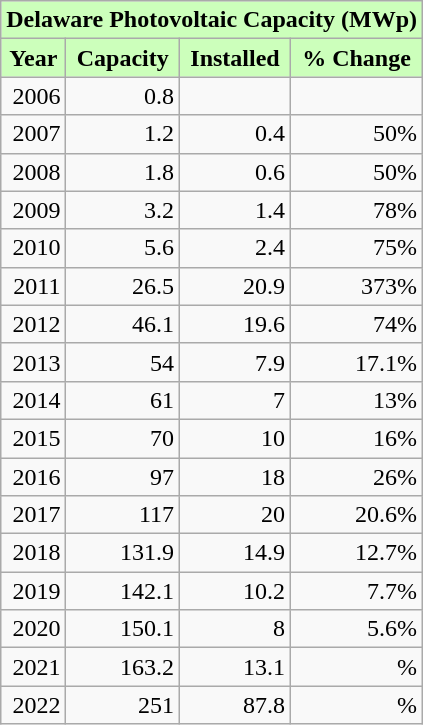<table class="wikitable" style="text-align:right;">
<tr>
<th colspan="13" style="background-color: #cfb;">Delaware Photovoltaic Capacity (MWp)</th>
</tr>
<tr>
<th style="background-color: #cfb;">Year</th>
<th style="background-color: #cfb;">Capacity</th>
<th style="background-color: #cfb;">Installed</th>
<th style="background-color: #cfb;">% Change</th>
</tr>
<tr align=right>
<td>2006</td>
<td>0.8</td>
<td></td>
<td></td>
</tr>
<tr align=right>
<td>2007</td>
<td>1.2</td>
<td>0.4</td>
<td>50%</td>
</tr>
<tr align=right>
<td>2008</td>
<td>1.8</td>
<td>0.6</td>
<td>50%</td>
</tr>
<tr align=right>
<td>2009</td>
<td>3.2</td>
<td>1.4</td>
<td>78%</td>
</tr>
<tr align=right>
<td>2010</td>
<td>5.6</td>
<td>2.4</td>
<td>75%</td>
</tr>
<tr align=right>
<td>2011</td>
<td>26.5</td>
<td>20.9</td>
<td>373%</td>
</tr>
<tr align=right>
<td>2012</td>
<td>46.1</td>
<td>19.6</td>
<td>74%</td>
</tr>
<tr align=right>
<td>2013</td>
<td>54</td>
<td>7.9</td>
<td>17.1%</td>
</tr>
<tr align=right>
<td>2014</td>
<td>61</td>
<td>7</td>
<td>13%</td>
</tr>
<tr align=right>
<td>2015</td>
<td>70</td>
<td>10</td>
<td>16%</td>
</tr>
<tr align=right>
<td>2016</td>
<td>97</td>
<td>18</td>
<td>26%</td>
</tr>
<tr align=right>
<td>2017</td>
<td>117</td>
<td>20</td>
<td>20.6%</td>
</tr>
<tr align=right>
<td>2018</td>
<td>131.9</td>
<td>14.9</td>
<td>12.7%</td>
</tr>
<tr align=right>
<td>2019</td>
<td>142.1</td>
<td>10.2</td>
<td>7.7%</td>
</tr>
<tr align=right>
<td>2020</td>
<td>150.1</td>
<td>8</td>
<td>5.6%</td>
</tr>
<tr align=right>
<td>2021</td>
<td>163.2</td>
<td>13.1</td>
<td>%</td>
</tr>
<tr align=right>
<td>2022</td>
<td>251</td>
<td>87.8</td>
<td>%</td>
</tr>
</table>
